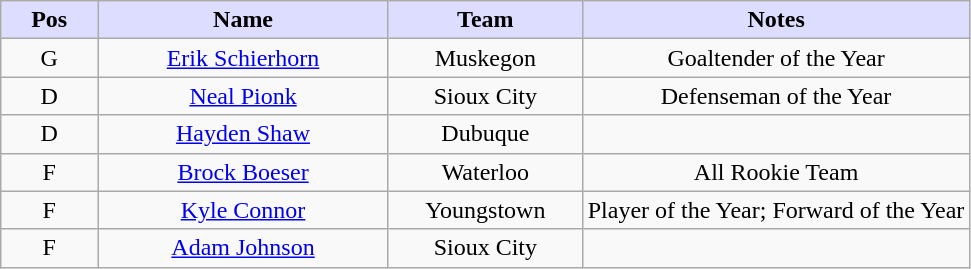<table class="wikitable" style="text-align:center">
<tr>
<th style="background:#ddf; width:10%;">Pos</th>
<th style="background:#ddf; width:30%;">Name</th>
<th style="background:#ddf; width:20%;">Team</th>
<th style="background:#ddf; ">Notes</th>
</tr>
<tr>
<td>G</td>
<td><a href='#'>Erik Schierhorn</a></td>
<td>Muskegon</td>
<td>Goaltender of the Year</td>
</tr>
<tr>
<td>D</td>
<td><a href='#'>Neal Pionk</a></td>
<td>Sioux City</td>
<td>Defenseman of the Year</td>
</tr>
<tr>
<td>D</td>
<td><a href='#'>Hayden Shaw</a></td>
<td>Dubuque</td>
<td></td>
</tr>
<tr>
<td>F</td>
<td><a href='#'>Brock Boeser</a></td>
<td>Waterloo</td>
<td>All Rookie Team</td>
</tr>
<tr>
<td>F</td>
<td><a href='#'>Kyle Connor</a></td>
<td>Youngstown</td>
<td>Player of the Year; Forward of the Year</td>
</tr>
<tr>
<td>F</td>
<td><a href='#'>Adam Johnson</a></td>
<td>Sioux City</td>
<td></td>
</tr>
</table>
